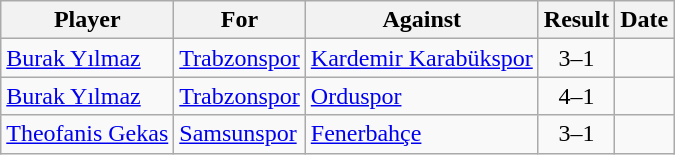<table class="wikitable sortable">
<tr>
<th>Player</th>
<th>For</th>
<th>Against</th>
<th style="text-align:center">Result</th>
<th>Date</th>
</tr>
<tr>
<td> <a href='#'>Burak Yılmaz</a></td>
<td><a href='#'>Trabzonspor</a></td>
<td><a href='#'>Kardemir Karabükspor</a></td>
<td style="text-align:center;">3–1</td>
<td></td>
</tr>
<tr>
<td> <a href='#'>Burak Yılmaz</a></td>
<td><a href='#'>Trabzonspor</a></td>
<td><a href='#'>Orduspor</a></td>
<td style="text-align:center;">4–1</td>
<td></td>
</tr>
<tr>
<td> <a href='#'>Theofanis Gekas</a></td>
<td><a href='#'>Samsunspor</a></td>
<td><a href='#'>Fenerbahçe</a></td>
<td style="text-align:center;">3–1</td>
<td></td>
</tr>
</table>
